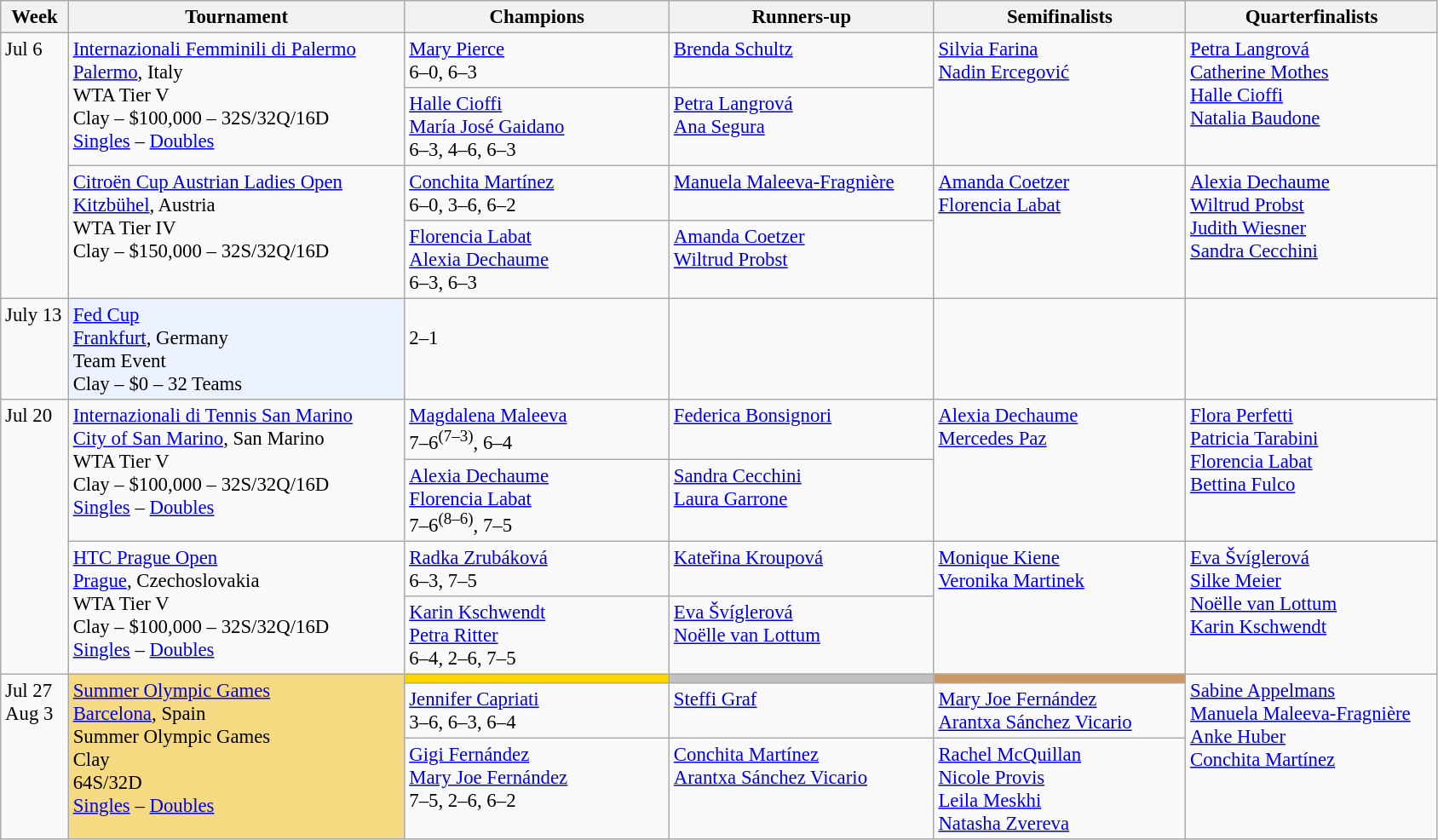<table class=wikitable style=font-size:95%>
<tr>
<th style="width:46px;">Week</th>
<th style="width:256px;">Tournament</th>
<th style="width:200px;">Champions</th>
<th style="width:200px;">Runners-up</th>
<th style="width:190px;">Semifinalists</th>
<th style="width:190px;">Quarterfinalists</th>
</tr>
<tr valign=top>
<td rowspan=4>Jul 6</td>
<td rowspan="2"><a href='#'>Internazionali Femminili di Palermo</a><br><a href='#'>Palermo</a>, Italy<br>WTA Tier V<br>Clay – $100,000 – 32S/32Q/16D<br><a href='#'>Singles</a> – <a href='#'>Doubles</a></td>
<td> <a href='#'>Mary Pierce</a><br>6–0, 6–3</td>
<td> <a href='#'>Brenda Schultz</a></td>
<td rowspan=2> <a href='#'>Silvia Farina</a> <br>  <a href='#'>Nadin Ercegović</a></td>
<td rowspan=2> <a href='#'>Petra Langrová</a> <br>  <a href='#'>Catherine Mothes</a> <br>  <a href='#'>Halle Cioffi</a> <br>  <a href='#'>Natalia Baudone</a></td>
</tr>
<tr valign=top>
<td> <a href='#'>Halle Cioffi</a><br> <a href='#'>María José Gaidano</a><br>6–3, 4–6, 6–3</td>
<td> <a href='#'>Petra Langrová</a><br> <a href='#'>Ana Segura</a></td>
</tr>
<tr valign=top>
<td rowspan="2"><a href='#'>Citroën Cup Austrian Ladies Open</a><br><a href='#'>Kitzbühel</a>, Austria<br>WTA Tier IV<br>Clay – $150,000 – 32S/32Q/16D</td>
<td> <a href='#'>Conchita Martínez</a><br>6–0, 3–6, 6–2</td>
<td> <a href='#'>Manuela Maleeva-Fragnière</a></td>
<td rowspan=2> <a href='#'>Amanda Coetzer</a> <br>  <a href='#'>Florencia Labat</a></td>
<td rowspan=2> <a href='#'>Alexia Dechaume</a> <br>  <a href='#'>Wiltrud Probst</a> <br>  <a href='#'>Judith Wiesner</a> <br>  <a href='#'>Sandra Cecchini</a></td>
</tr>
<tr valign=top>
<td> <a href='#'>Florencia Labat</a><br> <a href='#'>Alexia Dechaume</a><br>6–3, 6–3</td>
<td> <a href='#'>Amanda Coetzer</a><br> <a href='#'>Wiltrud Probst</a></td>
</tr>
<tr valign=top>
<td>July 13</td>
<td bgcolor="ECF2FF"><a href='#'>Fed Cup</a><br><a href='#'>Frankfurt</a>, Germany<br>Team Event<br> Clay – $0 – 32 Teams</td>
<td><br>2–1</td>
<td></td>
<td> <br></td>
<td> <br> <br>  <br> </td>
</tr>
<tr valign=top>
<td rowspan=4>Jul 20</td>
<td rowspan="2"><a href='#'>Internazionali di Tennis San Marino</a><br><a href='#'>City of San Marino</a>, San Marino<br>WTA Tier V<br>Clay – $100,000 – 32S/32Q/16D<br><a href='#'>Singles</a> – <a href='#'>Doubles</a></td>
<td> <a href='#'>Magdalena Maleeva</a><br>7–6<sup>(7–3)</sup>, 6–4</td>
<td> <a href='#'>Federica Bonsignori</a></td>
<td rowspan=2> <a href='#'>Alexia Dechaume</a> <br>  <a href='#'>Mercedes Paz</a></td>
<td rowspan=2> <a href='#'>Flora Perfetti</a> <br>  <a href='#'>Patricia Tarabini</a> <br>  <a href='#'>Florencia Labat</a> <br>  <a href='#'>Bettina Fulco</a></td>
</tr>
<tr valign=top>
<td> <a href='#'>Alexia Dechaume</a><br> <a href='#'>Florencia Labat</a><br>7–6<sup>(8–6)</sup>, 7–5</td>
<td> <a href='#'>Sandra Cecchini</a><br> <a href='#'>Laura Garrone</a></td>
</tr>
<tr valign=top>
<td rowspan="2"><a href='#'>HTC Prague Open</a><br><a href='#'>Prague</a>, Czechoslovakia<br>WTA Tier V<br>Clay – $100,000 – 32S/32Q/16D<br><a href='#'>Singles</a> – <a href='#'>Doubles</a></td>
<td> <a href='#'>Radka Zrubáková</a><br>6–3, 7–5</td>
<td> <a href='#'>Kateřina Kroupová</a></td>
<td rowspan=2> <a href='#'>Monique Kiene</a> <br>  <a href='#'>Veronika Martinek</a></td>
<td rowspan=2> <a href='#'>Eva Švíglerová</a> <br>  <a href='#'>Silke Meier</a> <br>  <a href='#'>Noëlle van Lottum</a> <br>  <a href='#'>Karin Kschwendt</a></td>
</tr>
<tr valign=top>
<td> <a href='#'>Karin Kschwendt</a><br> <a href='#'>Petra Ritter</a><br>6–4, 2–6, 7–5</td>
<td> <a href='#'>Eva Švíglerová</a><br> <a href='#'>Noëlle van Lottum</a></td>
</tr>
<tr valign=top>
<td rowspan=3>Jul 27<br>Aug 3</td>
<td style="background:#f5da81;" rowspan="4"><a href='#'>Summer Olympic Games</a><br><a href='#'>Barcelona</a>, Spain<br>Summer Olympic Games<br> Clay<br>64S/32D<br><a href='#'>Singles</a> – <a href='#'>Doubles</a></td>
<td style="background:gold; text-align:center;"></td>
<td style="background:silver; text-align:center;"></td>
<td style="background:#c96; text-align:center;"></td>
<td rowspan=4> <a href='#'>Sabine Appelmans</a> <br>   <a href='#'>Manuela Maleeva-Fragnière</a> <br>  <a href='#'>Anke Huber</a> <br>  <a href='#'>Conchita Martínez</a></td>
</tr>
<tr valign=top>
<td> <a href='#'>Jennifer Capriati</a><br>3–6, 6–3, 6–4</td>
<td> <a href='#'>Steffi Graf</a></td>
<td> <a href='#'>Mary Joe Fernández</a><br> <a href='#'>Arantxa Sánchez Vicario</a></td>
</tr>
<tr valign=top>
<td> <a href='#'>Gigi Fernández</a> <br> <a href='#'>Mary Joe Fernández</a><br>7–5, 2–6, 6–2</td>
<td> <a href='#'>Conchita Martínez</a> <br>  <a href='#'>Arantxa Sánchez Vicario</a></td>
<td> <a href='#'>Rachel McQuillan</a> <br>  <a href='#'>Nicole Provis</a><br> <a href='#'>Leila Meskhi</a> <br>  <a href='#'>Natasha Zvereva</a></td>
</tr>
</table>
